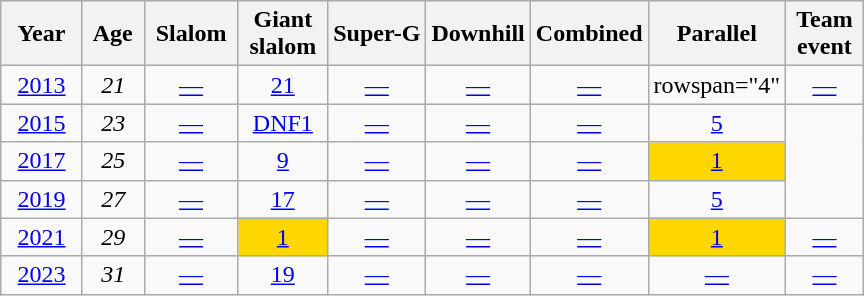<table class=wikitable style="text-align:center">
<tr>
<th>  Year  </th>
<th> Age </th>
<th> Slalom </th>
<th>Giant<br> slalom </th>
<th>Super-G</th>
<th>Downhill</th>
<th>Combined</th>
<th>Parallel</th>
<th>Team<br> event </th>
</tr>
<tr>
<td><a href='#'>2013</a></td>
<td><em>21</em></td>
<td><a href='#'>—</a></td>
<td><a href='#'>21</a></td>
<td><a href='#'>—</a></td>
<td><a href='#'>—</a></td>
<td><a href='#'>—</a></td>
<td>rowspan="4" </td>
<td><a href='#'>—</a></td>
</tr>
<tr>
<td><a href='#'>2015</a></td>
<td><em>23</em></td>
<td><a href='#'>—</a></td>
<td><a href='#'>DNF1</a></td>
<td><a href='#'>—</a></td>
<td><a href='#'>—</a></td>
<td><a href='#'>—</a></td>
<td><a href='#'>5</a></td>
</tr>
<tr>
<td><a href='#'>2017</a></td>
<td><em>25</em></td>
<td><a href='#'>—</a></td>
<td><a href='#'>9</a></td>
<td><a href='#'>—</a></td>
<td><a href='#'>—</a></td>
<td><a href='#'>—</a></td>
<td style="background:gold;"><a href='#'>1</a></td>
</tr>
<tr>
<td><a href='#'>2019</a></td>
<td><em>27</em></td>
<td><a href='#'>—</a></td>
<td><a href='#'>17</a></td>
<td><a href='#'>—</a></td>
<td><a href='#'>—</a></td>
<td><a href='#'>—</a></td>
<td><a href='#'>5</a></td>
</tr>
<tr>
<td><a href='#'>2021</a></td>
<td><em>29</em></td>
<td><a href='#'>—</a></td>
<td style="background:gold;"><a href='#'>1</a></td>
<td><a href='#'>—</a></td>
<td><a href='#'>—</a></td>
<td><a href='#'>—</a></td>
<td style="background:gold;"><a href='#'>1</a></td>
<td><a href='#'>—</a></td>
</tr>
<tr>
<td><a href='#'>2023</a></td>
<td><em>31</em></td>
<td><a href='#'>—</a></td>
<td><a href='#'>19</a></td>
<td><a href='#'>—</a></td>
<td><a href='#'>—</a></td>
<td><a href='#'>—</a></td>
<td><a href='#'>—</a></td>
<td><a href='#'>—</a></td>
</tr>
</table>
